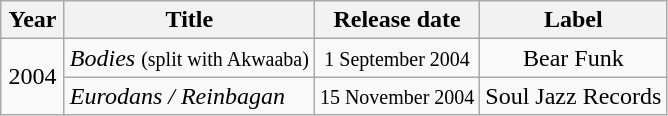<table class="wikitable">
<tr>
<th style="text-align:center; width:35px;">Year</th>
<th>Title</th>
<th style="text-align:center;">Release date</th>
<th>Label</th>
</tr>
<tr>
<td style="text-align:center;" rowspan="2">2004</td>
<td><em>Bodies</em> <small>(split with Akwaaba)</small></td>
<td style="text-align:center;"><small>1 September 2004</small></td>
<td style="text-align:center;">Bear Funk</td>
</tr>
<tr>
<td><em>Eurodans / Reinbagan</em></td>
<td style="text-align:center;"><small>15 November 2004</small></td>
<td style="text-align:center;">Soul Jazz Records</td>
</tr>
</table>
